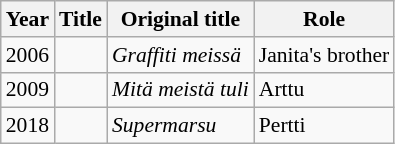<table class="wikitable" style="font-size:90%;">
<tr>
<th>Year</th>
<th>Title</th>
<th>Original title</th>
<th>Role</th>
</tr>
<tr>
<td>2006</td>
<td><em></em></td>
<td><em>Graffiti meissä</em></td>
<td>Janita's brother</td>
</tr>
<tr>
<td>2009</td>
<td><em></em></td>
<td><em>Mitä meistä tuli</em></td>
<td>Arttu</td>
</tr>
<tr>
<td>2018</td>
<td><em></em></td>
<td><em>Supermarsu</em></td>
<td>Pertti</td>
</tr>
</table>
